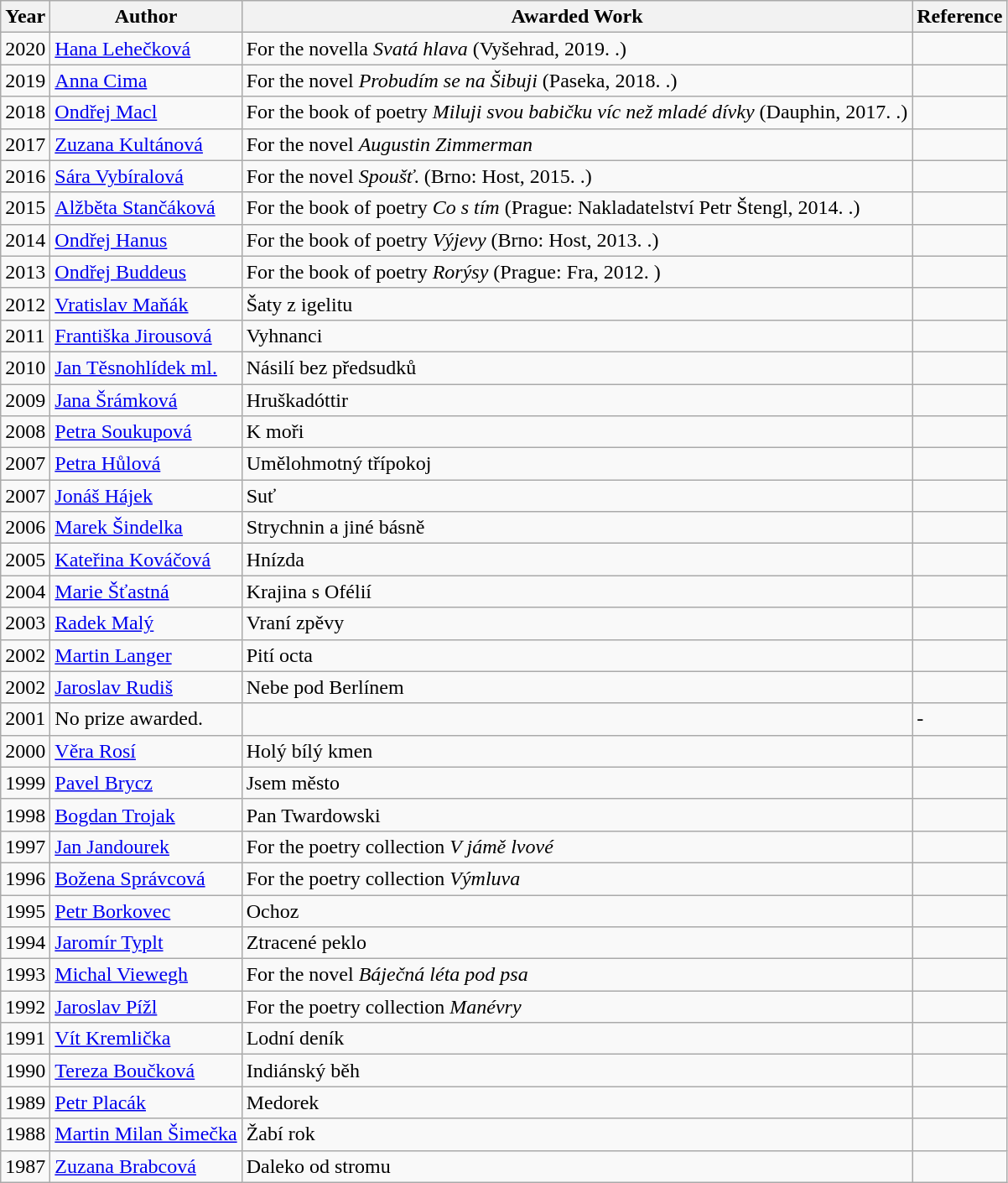<table class="wikitable">
<tr>
<th>Year</th>
<th>Author</th>
<th>Awarded Work</th>
<th>Reference</th>
</tr>
<tr>
<td>2020</td>
<td><a href='#'>Hana Lehečková</a></td>
<td>For the novella <em>Svatá hlava</em> (Vyšehrad, 2019. .)</td>
<td></td>
</tr>
<tr>
<td>2019</td>
<td><a href='#'>Anna Cima</a></td>
<td>For the novel <em>Probudím se na Šibuji</em> (Paseka, 2018. .)</td>
<td></td>
</tr>
<tr>
<td>2018</td>
<td><a href='#'>Ondřej Macl</a></td>
<td>For the book of poetry <em>Miluji svou babičku víc než mladé dívky</em> (Dauphin, 2017. .)</td>
<td></td>
</tr>
<tr>
<td>2017</td>
<td><a href='#'>Zuzana Kultánová</a></td>
<td>For the novel <em>Augustin Zimmerman</em></td>
<td></td>
</tr>
<tr>
<td>2016</td>
<td><a href='#'>Sára Vybíralová</a></td>
<td>For the novel <em>Spoušť</em>. (Brno: Host, 2015. .)</td>
<td></td>
</tr>
<tr>
<td>2015</td>
<td><a href='#'>Alžběta Stančáková</a></td>
<td>For the book of poetry <em>Co s tím</em> (Prague: Nakladatelství Petr Štengl, 2014. .)</td>
<td></td>
</tr>
<tr>
<td>2014</td>
<td><a href='#'>Ondřej Hanus</a></td>
<td>For the book of poetry <em>Výjevy</em> (Brno: Host, 2013. .)</td>
<td></td>
</tr>
<tr>
<td>2013</td>
<td><a href='#'>Ondřej Buddeus</a></td>
<td>For the book of poetry <em>Rorýsy</em> (Prague: Fra, 2012. )</td>
<td></td>
</tr>
<tr>
<td>2012</td>
<td><a href='#'>Vratislav Maňák</a></td>
<td>Šaty z igelitu</td>
<td></td>
</tr>
<tr>
<td>2011</td>
<td><a href='#'>Františka Jirousová</a></td>
<td>Vyhnanci</td>
<td></td>
</tr>
<tr>
<td>2010</td>
<td><a href='#'>Jan Těsnohlídek ml.</a></td>
<td>Násilí bez předsudků</td>
<td></td>
</tr>
<tr>
<td>2009</td>
<td><a href='#'>Jana Šrámková</a></td>
<td>Hruškadóttir</td>
<td></td>
</tr>
<tr>
<td>2008</td>
<td><a href='#'>Petra Soukupová</a></td>
<td>K moři</td>
<td></td>
</tr>
<tr>
<td>2007</td>
<td><a href='#'>Petra Hůlová</a></td>
<td>Umělohmotný třípokoj</td>
<td></td>
</tr>
<tr>
<td>2007</td>
<td><a href='#'>Jonáš Hájek</a></td>
<td>Suť</td>
<td></td>
</tr>
<tr>
<td>2006</td>
<td><a href='#'>Marek Šindelka</a></td>
<td>Strychnin a jiné básně</td>
<td></td>
</tr>
<tr>
<td>2005</td>
<td><a href='#'>Kateřina Kováčová</a></td>
<td>Hnízda</td>
<td></td>
</tr>
<tr>
<td>2004</td>
<td><a href='#'>Marie Šťastná</a></td>
<td>Krajina s Ofélií</td>
<td></td>
</tr>
<tr>
<td>2003</td>
<td><a href='#'>Radek Malý</a></td>
<td>Vraní zpěvy</td>
<td></td>
</tr>
<tr>
<td>2002</td>
<td><a href='#'>Martin Langer</a></td>
<td>Pití octa</td>
<td></td>
</tr>
<tr>
<td>2002</td>
<td><a href='#'>Jaroslav Rudiš</a></td>
<td>Nebe pod Berlínem</td>
<td></td>
</tr>
<tr>
<td>2001</td>
<td>No prize awarded.</td>
<td></td>
<td>-</td>
</tr>
<tr>
<td>2000</td>
<td><a href='#'>Věra Rosí</a></td>
<td>Holý bílý kmen</td>
<td></td>
</tr>
<tr>
<td>1999</td>
<td><a href='#'>Pavel Brycz</a></td>
<td>Jsem město</td>
<td></td>
</tr>
<tr>
<td>1998</td>
<td><a href='#'>Bogdan Trojak</a></td>
<td>Pan Twardowski</td>
<td></td>
</tr>
<tr>
<td>1997</td>
<td><a href='#'>Jan Jandourek</a></td>
<td>For the poetry collection  <em>V jámě lvové</em></td>
<td></td>
</tr>
<tr>
<td>1996</td>
<td><a href='#'>Božena Správcová</a></td>
<td>For the poetry collection <em>Výmluva</em></td>
<td></td>
</tr>
<tr>
<td>1995</td>
<td><a href='#'>Petr Borkovec</a></td>
<td>Ochoz</td>
<td></td>
</tr>
<tr>
<td>1994</td>
<td><a href='#'>Jaromír Typlt</a></td>
<td>Ztracené peklo</td>
<td></td>
</tr>
<tr>
<td>1993</td>
<td><a href='#'>Michal Viewegh</a></td>
<td>For the novel <em>Báječná léta pod psa</em></td>
<td></td>
</tr>
<tr>
<td>1992</td>
<td><a href='#'>Jaroslav Pížl</a></td>
<td>For the poetry collection <em>Manévry</em></td>
<td></td>
</tr>
<tr>
<td>1991</td>
<td><a href='#'>Vít Kremlička</a></td>
<td>Lodní deník</td>
<td></td>
</tr>
<tr>
<td>1990</td>
<td><a href='#'>Tereza Boučková</a></td>
<td>Indiánský běh</td>
<td></td>
</tr>
<tr>
<td>1989</td>
<td><a href='#'>Petr Placák</a></td>
<td>Medorek</td>
<td></td>
</tr>
<tr>
<td>1988</td>
<td><a href='#'>Martin Milan Šimečka</a></td>
<td>Žabí rok</td>
<td></td>
</tr>
<tr>
<td>1987</td>
<td><a href='#'>Zuzana Brabcová</a></td>
<td>Daleko od stromu</td>
<td></td>
</tr>
</table>
